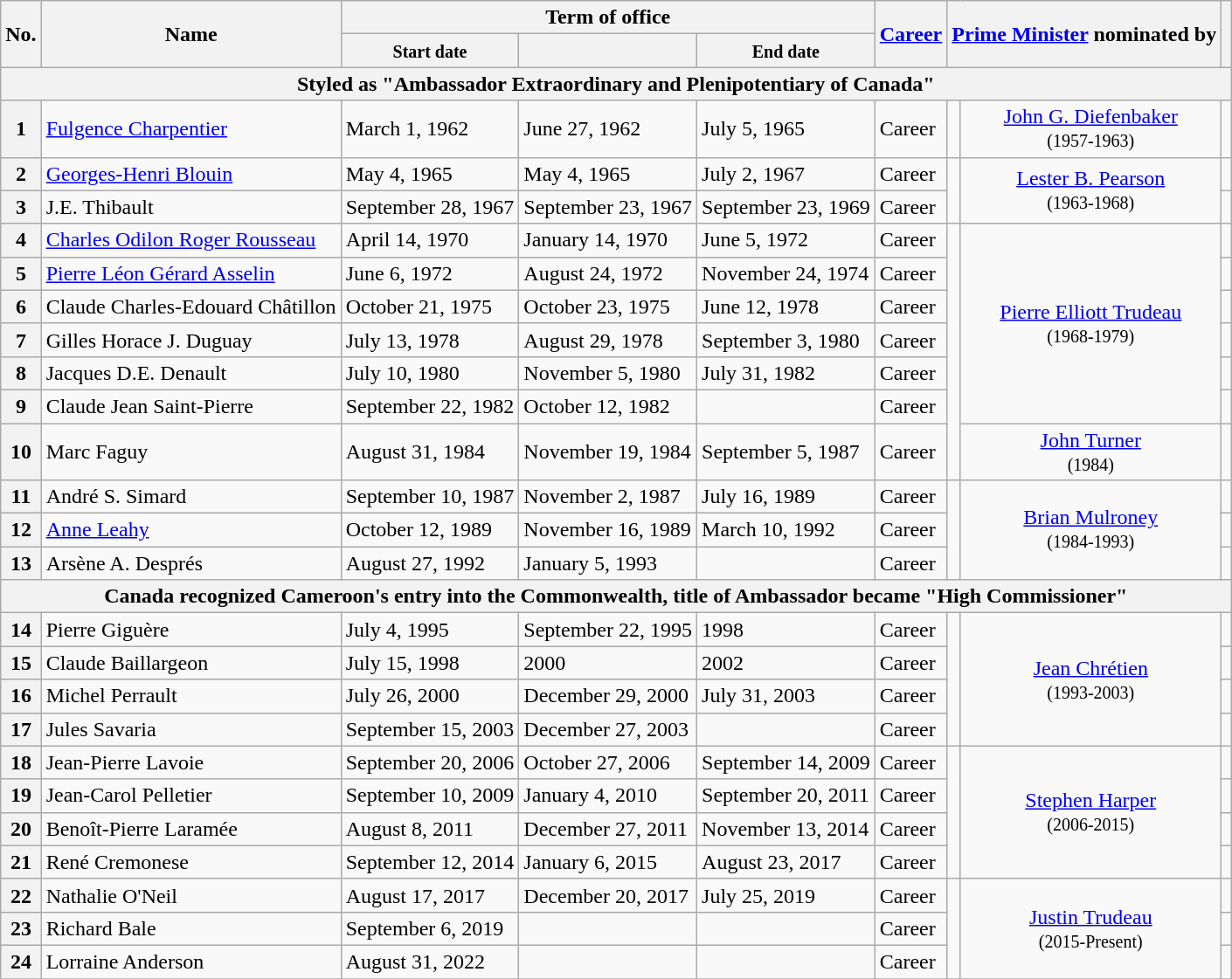<table class="wikitable">
<tr>
<th rowspan="2">No.</th>
<th rowspan="2">Name</th>
<th colspan="3">Term of office</th>
<th rowspan="2"><a href='#'>Career</a></th>
<th rowspan="2"; colspan="2"><a href='#'>Prime Minister</a> nominated by</th>
<th rowspan="2"></th>
</tr>
<tr>
<th><small>Start date</small></th>
<th><small><a href='#'></a></small></th>
<th><small>End date</small></th>
</tr>
<tr>
<th colspan="9" style=text-align:center>Styled as "Ambassador Extraordinary and Plenipotentiary of Canada"</th>
</tr>
<tr>
<th>1</th>
<td><a href='#'>Fulgence Charpentier</a></td>
<td>March 1, 1962</td>
<td>June 27, 1962</td>
<td>July 5, 1965</td>
<td>Career</td>
<td></td>
<td style=text-align:center><a href='#'>John G. Diefenbaker</a><br><small>(1957-1963)</small></td>
<td></td>
</tr>
<tr>
<th>2</th>
<td><a href='#'>Georges-Henri Blouin</a></td>
<td>May 4, 1965</td>
<td>May 4, 1965</td>
<td>July 2, 1967</td>
<td>Career</td>
<td rowspan="2"></td>
<td rowspan="2"style=text-align:center><a href='#'>Lester B. Pearson</a><br><small>(1963-1968)</small></td>
<td></td>
</tr>
<tr>
<th>3</th>
<td>J.E. Thibault</td>
<td>September 28, 1967</td>
<td>September 23, 1967</td>
<td>September 23, 1969</td>
<td>Career</td>
<td></td>
</tr>
<tr>
<th>4</th>
<td><a href='#'>Charles Odilon Roger Rousseau</a></td>
<td>April 14, 1970</td>
<td>January 14, 1970</td>
<td>June 5, 1972</td>
<td>Career</td>
<td rowspan="7" ></td>
<td rowspan="6" style=text-align:center><a href='#'>Pierre Elliott Trudeau</a><br><small>(1968-1979)</small></td>
<td></td>
</tr>
<tr>
<th>5</th>
<td><a href='#'>Pierre Léon Gérard Asselin</a></td>
<td>June 6, 1972</td>
<td>August 24, 1972</td>
<td>November 24, 1974</td>
<td>Career</td>
<td></td>
</tr>
<tr>
<th>6</th>
<td>Claude Charles-Edouard Châtillon</td>
<td>October 21, 1975</td>
<td>October 23, 1975</td>
<td>June 12, 1978</td>
<td>Career</td>
<td></td>
</tr>
<tr>
<th>7</th>
<td>Gilles Horace J. Duguay</td>
<td>July 13, 1978</td>
<td>August 29, 1978</td>
<td>September 3, 1980</td>
<td>Career</td>
<td></td>
</tr>
<tr>
<th>8</th>
<td>Jacques D.E. Denault</td>
<td>July 10, 1980</td>
<td>November 5, 1980</td>
<td>July 31, 1982</td>
<td>Career</td>
<td></td>
</tr>
<tr>
<th>9</th>
<td>Claude Jean Saint-Pierre</td>
<td>September 22, 1982</td>
<td>October 12, 1982</td>
<td></td>
<td>Career</td>
<td></td>
</tr>
<tr>
<th>10</th>
<td>Marc Faguy</td>
<td>August 31, 1984</td>
<td>November 19, 1984</td>
<td>September 5, 1987</td>
<td>Career</td>
<td style=text-align:center><a href='#'>John Turner</a><br><small>(1984)</small></td>
<td></td>
</tr>
<tr>
<th>11</th>
<td>André S. Simard</td>
<td>September 10, 1987</td>
<td>November 2, 1987</td>
<td>July 16, 1989</td>
<td>Career</td>
<td rowspan="3"></td>
<td rowspan="3"style=text-align:center><a href='#'>Brian Mulroney</a><br><small>(1984-1993)</small></td>
<td></td>
</tr>
<tr>
<th>12</th>
<td><a href='#'>Anne Leahy</a></td>
<td>October 12, 1989</td>
<td>November 16, 1989</td>
<td>March 10, 1992</td>
<td>Career</td>
<td></td>
</tr>
<tr>
<th>13</th>
<td>Arsène A. Després</td>
<td>August 27, 1992</td>
<td>January 5, 1993</td>
<td></td>
<td>Career</td>
<td></td>
</tr>
<tr>
<th colspan="9" style=text-align:center>Canada recognized Cameroon's entry into the Commonwealth, title of Ambassador became "High Commissioner"</th>
</tr>
<tr>
<th>14</th>
<td>Pierre Giguère</td>
<td>July 4, 1995</td>
<td>September 22, 1995</td>
<td>1998</td>
<td>Career</td>
<td rowspan="4"></td>
<td rowspan="4"style=text-align:center><a href='#'>Jean Chrétien</a><br><small>(1993-2003)</small></td>
<td></td>
</tr>
<tr>
<th>15</th>
<td>Claude Baillargeon</td>
<td>July 15, 1998</td>
<td>2000</td>
<td>2002</td>
<td>Career</td>
<td></td>
</tr>
<tr>
<th>16</th>
<td>Michel Perrault</td>
<td>July 26, 2000</td>
<td>December 29, 2000</td>
<td>July 31, 2003</td>
<td>Career</td>
<td></td>
</tr>
<tr>
<th>17</th>
<td>Jules Savaria</td>
<td>September 15, 2003</td>
<td>December 27, 2003</td>
<td></td>
<td>Career</td>
<td></td>
</tr>
<tr>
<th>18</th>
<td>Jean-Pierre Lavoie</td>
<td>September 20, 2006</td>
<td>October 27, 2006</td>
<td>September 14, 2009</td>
<td>Career</td>
<td rowspan="4"></td>
<td rowspan="4"style=text-align:center><a href='#'>Stephen Harper</a><br><small>(2006-2015)</small></td>
<td></td>
</tr>
<tr>
<th>19</th>
<td>Jean-Carol Pelletier</td>
<td>September 10, 2009</td>
<td>January 4, 2010</td>
<td>September 20, 2011</td>
<td>Career</td>
<td></td>
</tr>
<tr>
<th>20</th>
<td>Benoît-Pierre Laramée</td>
<td>August 8, 2011</td>
<td>December 27, 2011</td>
<td>November 13, 2014</td>
<td>Career</td>
<td></td>
</tr>
<tr>
<th>21</th>
<td>René Cremonese</td>
<td>September 12, 2014</td>
<td>January 6, 2015</td>
<td>August 23, 2017</td>
<td>Career</td>
<td></td>
</tr>
<tr>
<th>22</th>
<td>Nathalie O'Neil</td>
<td>August 17, 2017</td>
<td>December 20, 2017</td>
<td>July 25, 2019</td>
<td>Career</td>
<td rowspan="3"></td>
<td rowspan="3"style=text-align:center><a href='#'>Justin Trudeau</a><br><small>(2015-Present)</small></td>
<td></td>
</tr>
<tr>
<th>23</th>
<td>Richard Bale</td>
<td>September 6, 2019</td>
<td></td>
<td></td>
<td>Career</td>
<td></td>
</tr>
<tr>
<th>24</th>
<td>Lorraine Anderson</td>
<td>August 31, 2022</td>
<td></td>
<td></td>
<td>Career</td>
<td></td>
</tr>
<tr>
</tr>
</table>
